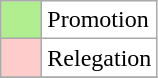<table class="wikitable">
<tr>
<td bgcolor="#B0EE90" width="20"></td>
<td bgcolor="#ffffff" align="left">Promotion</td>
</tr>
<tr>
<td bgcolor="#FFCCCC" width="20"></td>
<td bgcolor="#ffffff" align="left">Relegation</td>
</tr>
<tr>
</tr>
</table>
